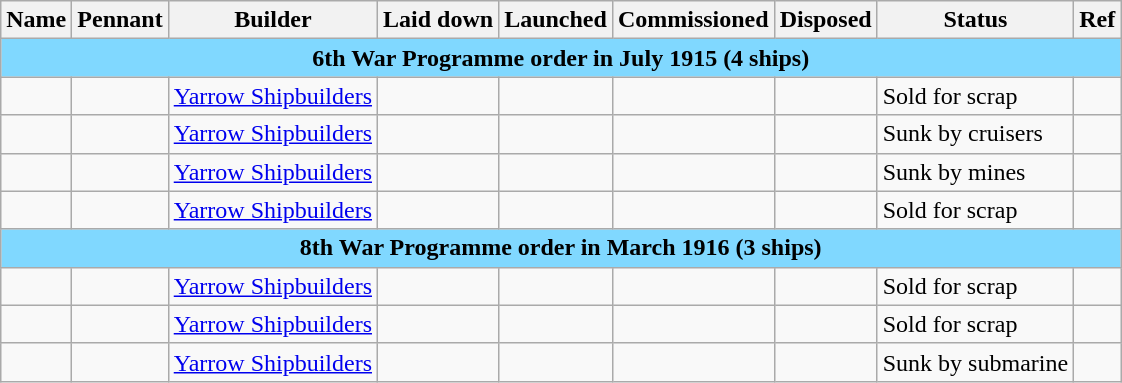<table class="sortable wikitable">
<tr>
<th>Name</th>
<th>Pennant</th>
<th>Builder</th>
<th>Laid down</th>
<th>Launched</th>
<th>Commissioned</th>
<th>Disposed</th>
<th>Status</th>
<th>Ref</th>
</tr>
<tr>
<th colspan="10" style="background: #80D8FF;">6th War Programme order in July 1915 (4 ships)</th>
</tr>
<tr>
<td></td>
<td></td>
<td><a href='#'>Yarrow Shipbuilders</a></td>
<td></td>
<td></td>
<td></td>
<td></td>
<td>Sold for scrap</td>
<td></td>
</tr>
<tr>
<td></td>
<td></td>
<td><a href='#'>Yarrow Shipbuilders</a></td>
<td></td>
<td></td>
<td></td>
<td></td>
<td>Sunk by cruisers</td>
<td></td>
</tr>
<tr>
<td></td>
<td></td>
<td><a href='#'>Yarrow Shipbuilders</a></td>
<td></td>
<td></td>
<td></td>
<td></td>
<td>Sunk by mines</td>
<td></td>
</tr>
<tr>
<td></td>
<td></td>
<td><a href='#'>Yarrow Shipbuilders</a></td>
<td></td>
<td></td>
<td></td>
<td></td>
<td>Sold for scrap</td>
<td></td>
</tr>
<tr>
<th colspan="10" style="background: #80D8FF;">8th War Programme order in March 1916 (3 ships)</th>
</tr>
<tr>
<td></td>
<td></td>
<td><a href='#'>Yarrow Shipbuilders</a></td>
<td></td>
<td></td>
<td></td>
<td></td>
<td>Sold for scrap</td>
<td></td>
</tr>
<tr>
<td></td>
<td></td>
<td><a href='#'>Yarrow Shipbuilders</a></td>
<td></td>
<td></td>
<td></td>
<td></td>
<td>Sold for scrap</td>
<td></td>
</tr>
<tr>
<td></td>
<td></td>
<td><a href='#'>Yarrow Shipbuilders</a></td>
<td></td>
<td></td>
<td></td>
<td></td>
<td>Sunk by submarine</td>
<td></td>
</tr>
</table>
